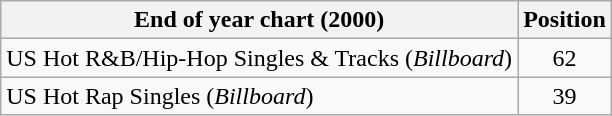<table class="wikitable sortable">
<tr>
<th align="center">End of year chart (2000)</th>
<th align="center">Position</th>
</tr>
<tr>
<td>US Hot R&B/Hip-Hop Singles & Tracks (<em>Billboard</em>)</td>
<td align="center">62</td>
</tr>
<tr>
<td>US Hot Rap Singles (<em>Billboard</em>)</td>
<td align="center">39</td>
</tr>
</table>
